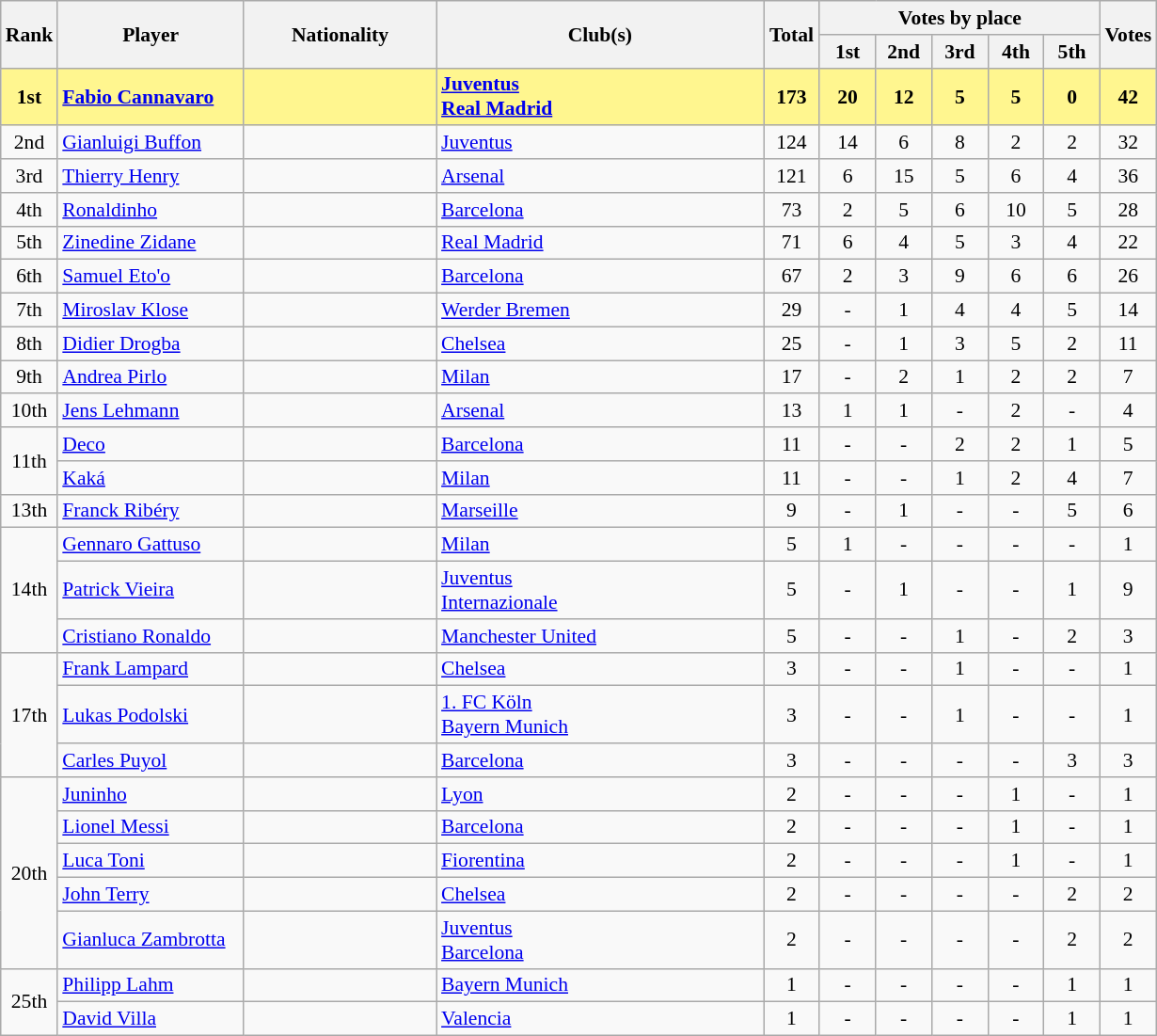<table class="wikitable" style="font-size: 90%; text-align: center;">
<tr>
<th rowspan="2" style="width:33px;">Rank</th>
<th rowspan="2" style="width:125px;">Player</th>
<th rowspan="2" style="width:130px;">Nationality</th>
<th rowspan="2" style="width:225px;">Club(s)</th>
<th rowspan="2" style="width:33px;">Total</th>
<th colspan="5">Votes by place</th>
<th rowspan="2" style="width:33px;">Votes</th>
</tr>
<tr>
<th style="width:33px;">1st</th>
<th style="width:33px;">2nd</th>
<th style="width:33px;">3rd</th>
<th style="width:33px;">4th</th>
<th style="width:33px;">5th</th>
</tr>
<tr style="background-color: #FFF68F; font-weight: bold;">
<td>1st</td>
<td align="left"><a href='#'>Fabio Cannavaro</a></td>
<td align="left"></td>
<td align="left"> <a href='#'>Juventus</a> <br> <a href='#'>Real Madrid</a></td>
<td>173</td>
<td>20</td>
<td>12</td>
<td>5</td>
<td>5</td>
<td>0</td>
<td>42</td>
</tr>
<tr>
<td>2nd</td>
<td align="left"><a href='#'>Gianluigi Buffon</a></td>
<td align="left"></td>
<td align="left"> <a href='#'>Juventus</a></td>
<td>124</td>
<td>14</td>
<td>6</td>
<td>8</td>
<td>2</td>
<td>2</td>
<td>32</td>
</tr>
<tr>
<td>3rd</td>
<td align="left"><a href='#'>Thierry Henry</a></td>
<td align="left"></td>
<td align="left"> <a href='#'>Arsenal</a></td>
<td>121</td>
<td>6</td>
<td>15</td>
<td>5</td>
<td>6</td>
<td>4</td>
<td>36</td>
</tr>
<tr>
<td>4th</td>
<td align="left"><a href='#'>Ronaldinho</a></td>
<td align="left"></td>
<td align="left"> <a href='#'>Barcelona</a></td>
<td>73</td>
<td>2</td>
<td>5</td>
<td>6</td>
<td>10</td>
<td>5</td>
<td>28</td>
</tr>
<tr>
<td>5th</td>
<td align="left"><a href='#'>Zinedine Zidane</a></td>
<td align="left"></td>
<td align="left"> <a href='#'>Real Madrid</a></td>
<td>71</td>
<td>6</td>
<td>4</td>
<td>5</td>
<td>3</td>
<td>4</td>
<td>22</td>
</tr>
<tr>
<td>6th</td>
<td align="left"><a href='#'>Samuel Eto'o</a></td>
<td align="left"></td>
<td align="left"> <a href='#'>Barcelona</a></td>
<td>67</td>
<td>2</td>
<td>3</td>
<td>9</td>
<td>6</td>
<td>6</td>
<td>26</td>
</tr>
<tr>
<td>7th</td>
<td align="left"><a href='#'>Miroslav Klose</a></td>
<td align="left"></td>
<td align="left"> <a href='#'>Werder Bremen</a></td>
<td>29</td>
<td>-</td>
<td>1</td>
<td>4</td>
<td>4</td>
<td>5</td>
<td>14</td>
</tr>
<tr>
<td>8th</td>
<td align="left"><a href='#'>Didier Drogba</a></td>
<td align="left"></td>
<td align="left"> <a href='#'>Chelsea</a></td>
<td>25</td>
<td>-</td>
<td>1</td>
<td>3</td>
<td>5</td>
<td>2</td>
<td>11</td>
</tr>
<tr>
<td>9th</td>
<td align="left"><a href='#'>Andrea Pirlo</a></td>
<td align="left"></td>
<td align="left"> <a href='#'>Milan</a></td>
<td>17</td>
<td>-</td>
<td>2</td>
<td>1</td>
<td>2</td>
<td>2</td>
<td>7</td>
</tr>
<tr>
<td>10th</td>
<td align="left"><a href='#'>Jens Lehmann</a></td>
<td align="left"></td>
<td align="left"> <a href='#'>Arsenal</a></td>
<td>13</td>
<td>1</td>
<td>1</td>
<td>-</td>
<td>2</td>
<td>-</td>
<td>4</td>
</tr>
<tr>
<td rowspan="2">11th</td>
<td align="left"><a href='#'>Deco</a></td>
<td align="left"></td>
<td align="left"> <a href='#'>Barcelona</a></td>
<td>11</td>
<td>-</td>
<td>-</td>
<td>2</td>
<td>2</td>
<td>1</td>
<td>5</td>
</tr>
<tr>
<td align="left"><a href='#'>Kaká</a></td>
<td align="left"></td>
<td align="left"> <a href='#'>Milan</a></td>
<td>11</td>
<td>-</td>
<td>-</td>
<td>1</td>
<td>2</td>
<td>4</td>
<td>7</td>
</tr>
<tr>
<td>13th</td>
<td align="left"><a href='#'>Franck Ribéry</a></td>
<td align="left"></td>
<td align="left"> <a href='#'>Marseille</a></td>
<td>9</td>
<td>-</td>
<td>1</td>
<td>-</td>
<td>-</td>
<td>5</td>
<td>6</td>
</tr>
<tr>
<td rowspan="3">14th</td>
<td align="left"><a href='#'>Gennaro Gattuso</a></td>
<td align="left"></td>
<td align="left"> <a href='#'>Milan</a></td>
<td>5</td>
<td>1</td>
<td>-</td>
<td>-</td>
<td>-</td>
<td>-</td>
<td>1</td>
</tr>
<tr>
<td align="left"><a href='#'>Patrick Vieira</a></td>
<td align="left"></td>
<td align="left"> <a href='#'>Juventus</a><br> <a href='#'>Internazionale</a></td>
<td>5</td>
<td>-</td>
<td>1</td>
<td>-</td>
<td>-</td>
<td>1</td>
<td>9</td>
</tr>
<tr>
<td align="left"><a href='#'>Cristiano Ronaldo</a></td>
<td align="left"></td>
<td align="left"> <a href='#'>Manchester United</a></td>
<td>5</td>
<td>-</td>
<td>-</td>
<td>1</td>
<td>-</td>
<td>2</td>
<td>3</td>
</tr>
<tr>
<td rowspan="3">17th</td>
<td align="left"><a href='#'>Frank Lampard</a></td>
<td align="left"></td>
<td align="left"> <a href='#'>Chelsea</a></td>
<td>3</td>
<td>-</td>
<td>-</td>
<td>1</td>
<td>-</td>
<td>-</td>
<td>1</td>
</tr>
<tr>
<td align="left"><a href='#'>Lukas Podolski</a></td>
<td align="left"></td>
<td align="left"> <a href='#'>1. FC Köln</a><br> <a href='#'>Bayern Munich</a></td>
<td>3</td>
<td>-</td>
<td>-</td>
<td>1</td>
<td>-</td>
<td>-</td>
<td>1</td>
</tr>
<tr>
<td align="left"><a href='#'>Carles Puyol</a></td>
<td align="left"></td>
<td align="left"> <a href='#'>Barcelona</a></td>
<td>3</td>
<td>-</td>
<td>-</td>
<td>-</td>
<td>-</td>
<td>3</td>
<td>3</td>
</tr>
<tr>
<td rowspan="5">20th</td>
<td align="left"><a href='#'>Juninho</a></td>
<td align="left"></td>
<td align="left"> <a href='#'>Lyon</a></td>
<td>2</td>
<td>-</td>
<td>-</td>
<td>-</td>
<td>1</td>
<td>-</td>
<td>1</td>
</tr>
<tr>
<td align="left"><a href='#'>Lionel Messi</a></td>
<td align="left"></td>
<td align="left"> <a href='#'>Barcelona</a></td>
<td>2</td>
<td>-</td>
<td>-</td>
<td>-</td>
<td>1</td>
<td>-</td>
<td>1</td>
</tr>
<tr>
<td align="left"><a href='#'>Luca Toni</a></td>
<td align="left"></td>
<td align="left"> <a href='#'>Fiorentina</a></td>
<td>2</td>
<td>-</td>
<td>-</td>
<td>-</td>
<td>1</td>
<td>-</td>
<td>1</td>
</tr>
<tr>
<td align="left"><a href='#'>John Terry</a></td>
<td align="left"></td>
<td align="left"> <a href='#'>Chelsea</a></td>
<td>2</td>
<td>-</td>
<td>-</td>
<td>-</td>
<td>-</td>
<td>2</td>
<td>2</td>
</tr>
<tr>
<td align="left"><a href='#'>Gianluca Zambrotta</a></td>
<td align="left"></td>
<td align="left"> <a href='#'>Juventus</a><br> <a href='#'>Barcelona</a></td>
<td>2</td>
<td>-</td>
<td>-</td>
<td>-</td>
<td>-</td>
<td>2</td>
<td>2</td>
</tr>
<tr>
<td rowspan="2">25th</td>
<td align="left"><a href='#'>Philipp Lahm</a></td>
<td align="left"></td>
<td align="left"> <a href='#'>Bayern Munich</a></td>
<td>1</td>
<td>-</td>
<td>-</td>
<td>-</td>
<td>-</td>
<td>1</td>
<td>1</td>
</tr>
<tr>
<td align="left"><a href='#'>David Villa</a></td>
<td align="left"></td>
<td align="left"> <a href='#'>Valencia</a></td>
<td>1</td>
<td>-</td>
<td>-</td>
<td>-</td>
<td>-</td>
<td>1</td>
<td>1</td>
</tr>
</table>
